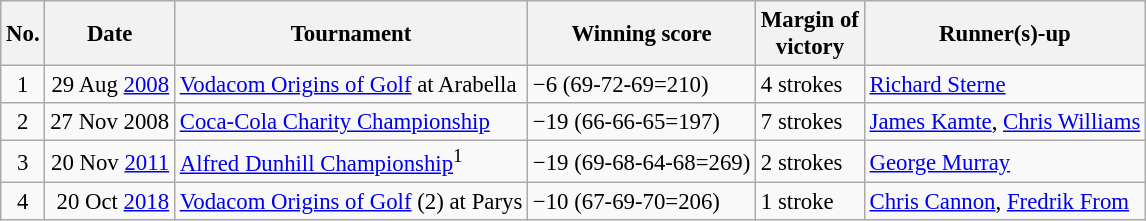<table class="wikitable" style="font-size:95%;">
<tr>
<th>No.</th>
<th>Date</th>
<th>Tournament</th>
<th>Winning score</th>
<th>Margin of<br>victory</th>
<th>Runner(s)-up</th>
</tr>
<tr>
<td align=center>1</td>
<td align=right>29 Aug <a href='#'>2008</a></td>
<td><a href='#'>Vodacom Origins of Golf</a> at Arabella</td>
<td>−6 (69-72-69=210)</td>
<td>4 strokes</td>
<td> <a href='#'>Richard Sterne</a></td>
</tr>
<tr>
<td align=center>2</td>
<td align=right>27 Nov 2008</td>
<td><a href='#'>Coca-Cola Charity Championship</a></td>
<td>−19 (66-66-65=197)</td>
<td>7 strokes</td>
<td> <a href='#'>James Kamte</a>,  <a href='#'>Chris Williams</a></td>
</tr>
<tr>
<td align=center>3</td>
<td align=right>20 Nov <a href='#'>2011</a></td>
<td><a href='#'>Alfred Dunhill Championship</a><sup>1</sup></td>
<td>−19 (69-68-64-68=269)</td>
<td>2 strokes</td>
<td> <a href='#'>George Murray</a></td>
</tr>
<tr>
<td align=center>4</td>
<td align=right>20 Oct <a href='#'>2018</a></td>
<td><a href='#'>Vodacom Origins of Golf</a> (2) at Parys</td>
<td>−10 (67-69-70=206)</td>
<td>1 stroke</td>
<td> <a href='#'>Chris Cannon</a>,  <a href='#'>Fredrik From</a></td>
</tr>
</table>
